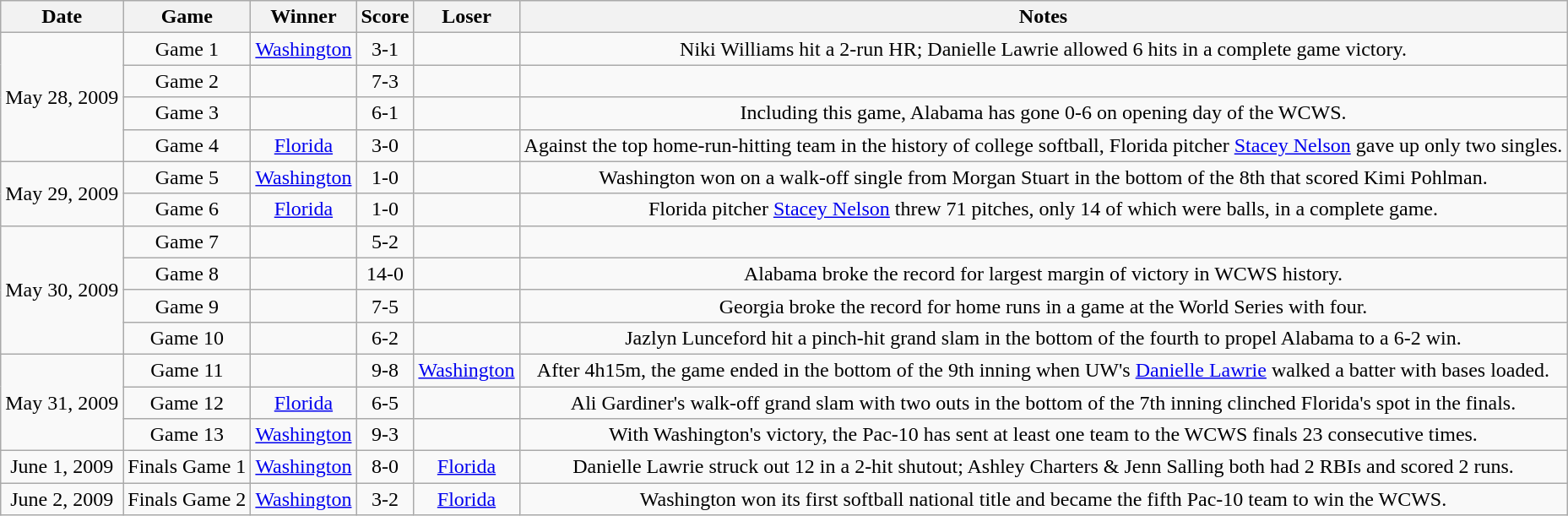<table class="wikitable">
<tr>
<th>Date</th>
<th>Game</th>
<th>Winner</th>
<th>Score</th>
<th>Loser</th>
<th>Notes</th>
</tr>
<tr align=center>
<td rowspan=4>May 28, 2009</td>
<td>Game 1</td>
<td><a href='#'>Washington</a></td>
<td>3-1</td>
<td></td>
<td>Niki Williams hit a 2-run HR; Danielle Lawrie allowed 6 hits in a complete game victory.</td>
</tr>
<tr align=center>
<td>Game 2</td>
<td></td>
<td>7-3</td>
<td></td>
<td></td>
</tr>
<tr align=center>
<td>Game 3</td>
<td></td>
<td>6-1</td>
<td></td>
<td>Including this game, Alabama has gone 0-6 on opening day of the WCWS.</td>
</tr>
<tr align=center>
<td>Game 4</td>
<td><a href='#'>Florida</a></td>
<td>3-0</td>
<td></td>
<td>Against the top home-run-hitting team in the history of college softball, Florida pitcher <a href='#'>Stacey Nelson</a> gave up only two singles.</td>
</tr>
<tr align=center>
<td rowspan=2>May 29, 2009</td>
<td>Game 5</td>
<td><a href='#'>Washington</a></td>
<td>1-0</td>
<td></td>
<td>Washington won on a walk-off single from Morgan Stuart in the bottom of the 8th that scored Kimi Pohlman.</td>
</tr>
<tr align=center>
<td>Game 6</td>
<td><a href='#'>Florida</a></td>
<td>1-0</td>
<td></td>
<td>Florida pitcher <a href='#'>Stacey Nelson</a> threw 71 pitches, only 14 of which were balls, in a complete game.</td>
</tr>
<tr align=center>
<td rowspan=4>May 30, 2009</td>
<td>Game 7</td>
<td></td>
<td>5-2</td>
<td></td>
<td></td>
</tr>
<tr align=center>
<td>Game 8</td>
<td></td>
<td>14-0</td>
<td></td>
<td>Alabama broke the record for largest margin of victory in WCWS history.</td>
</tr>
<tr align=center>
<td>Game 9</td>
<td></td>
<td>7-5</td>
<td></td>
<td>Georgia broke the record for home runs in a game at the World Series with four.</td>
</tr>
<tr align=center>
<td>Game 10</td>
<td></td>
<td>6-2</td>
<td></td>
<td>Jazlyn Lunceford hit a pinch-hit grand slam in the bottom of the fourth to propel Alabama to a 6-2 win.</td>
</tr>
<tr align=center>
<td rowspan=3>May 31, 2009</td>
<td>Game 11</td>
<td></td>
<td>9-8</td>
<td><a href='#'>Washington</a></td>
<td>After 4h15m, the game ended in the bottom of the 9th inning when UW's <a href='#'>Danielle Lawrie</a> walked a batter with bases loaded.</td>
</tr>
<tr align=center>
<td>Game 12</td>
<td><a href='#'>Florida</a></td>
<td>6-5</td>
<td></td>
<td>Ali Gardiner's walk-off grand slam with two outs in the bottom of the 7th inning clinched Florida's spot in the finals.</td>
</tr>
<tr align=center>
<td>Game 13</td>
<td><a href='#'>Washington</a></td>
<td>9-3</td>
<td></td>
<td>With Washington's victory, the Pac-10 has sent at least one team to the WCWS finals 23 consecutive times.</td>
</tr>
<tr align=center>
<td>June 1, 2009</td>
<td>Finals Game 1</td>
<td><a href='#'>Washington</a></td>
<td>8-0</td>
<td><a href='#'>Florida</a></td>
<td>Danielle Lawrie struck out 12 in a 2-hit shutout; Ashley Charters & Jenn Salling both had 2 RBIs and scored 2 runs.</td>
</tr>
<tr align=center>
<td>June 2, 2009</td>
<td>Finals Game 2</td>
<td><a href='#'>Washington</a></td>
<td>3-2</td>
<td><a href='#'>Florida</a></td>
<td>Washington won its first softball national title and became the fifth Pac-10 team to win the WCWS.</td>
</tr>
</table>
